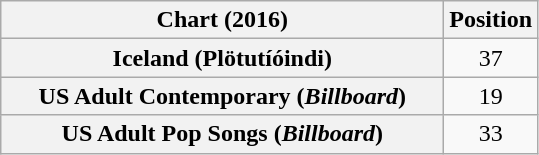<table class="wikitable sortable plainrowheaders" style="text-align:center">
<tr>
<th scope="col" style="width:18em;">Chart (2016)</th>
<th scope="col">Position</th>
</tr>
<tr>
<th scope="row">Iceland (Plötutíóindi)</th>
<td>37</td>
</tr>
<tr>
<th scope="row">US Adult Contemporary (<em>Billboard</em>)</th>
<td>19</td>
</tr>
<tr>
<th scope="row">US Adult Pop Songs (<em>Billboard</em>)</th>
<td>33</td>
</tr>
</table>
